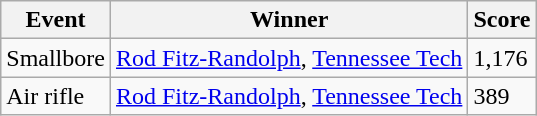<table class="wikitable sortable">
<tr>
<th>Event</th>
<th>Winner</th>
<th>Score</th>
</tr>
<tr>
<td>Smallbore</td>
<td><a href='#'>Rod Fitz-Randolph</a>, <a href='#'>Tennessee Tech</a></td>
<td>1,176</td>
</tr>
<tr>
<td>Air rifle</td>
<td><a href='#'>Rod Fitz-Randolph</a>, <a href='#'>Tennessee Tech</a></td>
<td>389</td>
</tr>
</table>
